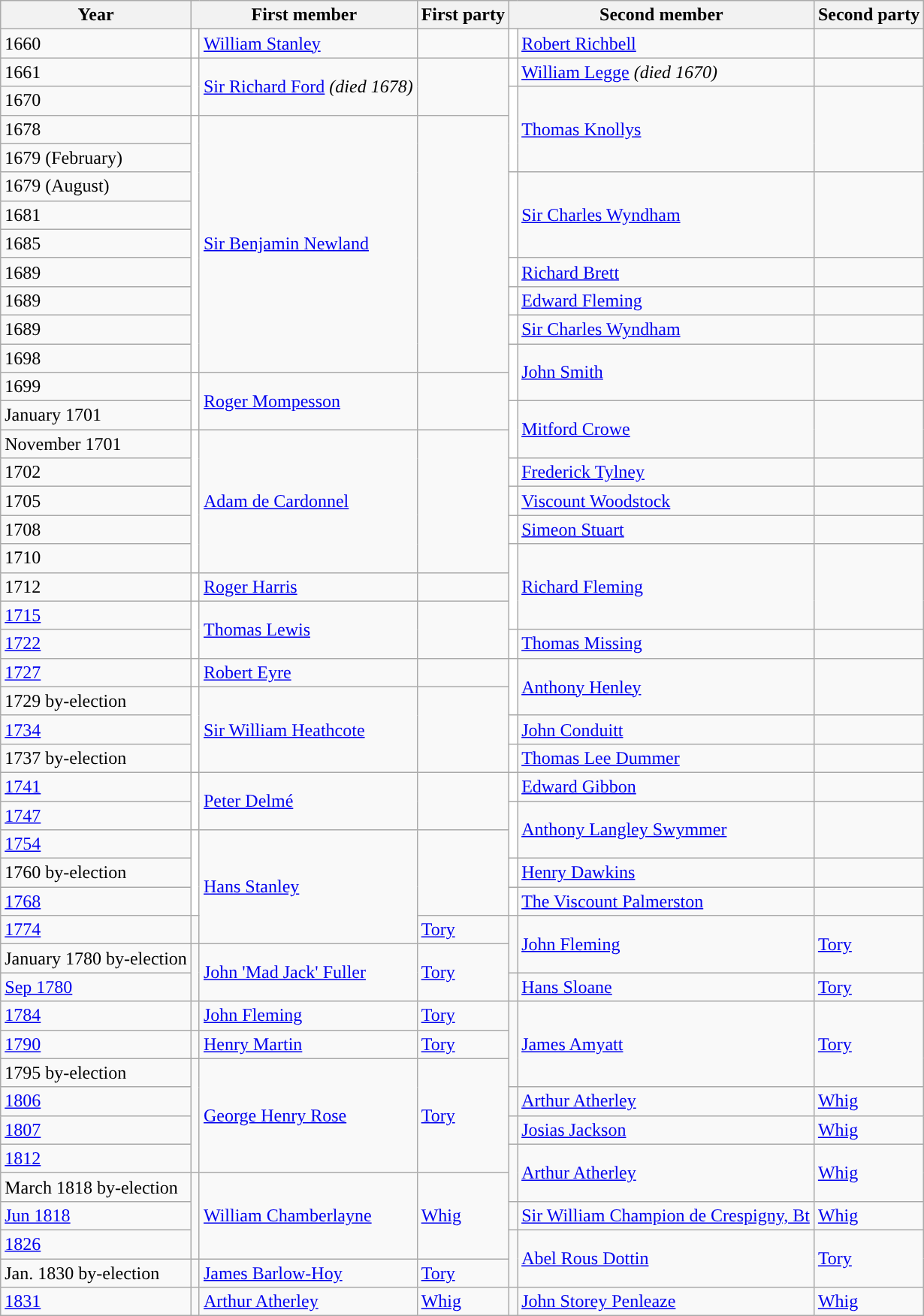<table class="wikitable">
<tr>
<th>Year</th>
<th colspan="2">First member</th>
<th>First party</th>
<th colspan="2">Second member</th>
<th>Second party</th>
</tr>
<tr>
<td>1660</td>
<td style="color:inherit;background-color: white"></td>
<td><a href='#'>William Stanley</a></td>
<td></td>
<td style="color:inherit;background-color: white"></td>
<td><a href='#'>Robert Richbell</a></td>
<td></td>
</tr>
<tr>
<td>1661</td>
<td rowspan="2" style="color:inherit;background-color: white"></td>
<td rowspan="2"><a href='#'>Sir Richard Ford</a> <em>(died 1678)</em></td>
<td rowspan="2"></td>
<td style="color:inherit;background-color: white"></td>
<td><a href='#'>William Legge</a> <em>(died 1670)</em></td>
<td></td>
</tr>
<tr>
<td>1670</td>
<td rowspan="3" style="color:inherit;background-color: white"></td>
<td rowspan="3"><a href='#'>Thomas Knollys</a></td>
<td rowspan="3"></td>
</tr>
<tr>
<td>1678</td>
<td rowspan="9" style="color:inherit;background-color: white"></td>
<td rowspan="9"><a href='#'>Sir Benjamin Newland</a></td>
<td rowspan="9"></td>
</tr>
<tr>
<td>1679 (February)</td>
</tr>
<tr>
<td>1679 (August)</td>
<td rowspan = "3" style="color:inherit;background-color: white"></td>
<td rowspan = "3"><a href='#'>Sir Charles Wyndham</a></td>
<td rowspan="3"></td>
</tr>
<tr>
<td>1681</td>
</tr>
<tr>
<td>1685</td>
</tr>
<tr>
<td>1689</td>
<td style="color:inherit;background-color: white"></td>
<td><a href='#'>Richard Brett</a></td>
<td></td>
</tr>
<tr>
<td>1689</td>
<td style="color:inherit;background-color: white"></td>
<td><a href='#'>Edward Fleming</a></td>
<td></td>
</tr>
<tr>
<td>1689</td>
<td style="color:inherit;background-color: white"></td>
<td><a href='#'>Sir Charles Wyndham</a></td>
<td></td>
</tr>
<tr>
<td>1698</td>
<td rowspan="2" style="color:inherit;background-color: white"></td>
<td rowspan="2"><a href='#'>John Smith</a></td>
<td rowspan="2"></td>
</tr>
<tr>
<td>1699</td>
<td rowspan="2" style="color:inherit;background-color: white"></td>
<td rowspan="2"><a href='#'>Roger Mompesson</a></td>
<td rowspan="2"></td>
</tr>
<tr>
<td>January 1701</td>
<td rowspan="2" style="color:inherit;background-color: white"></td>
<td rowspan="2"><a href='#'>Mitford Crowe</a></td>
<td rowspan="2"></td>
</tr>
<tr>
<td>November 1701</td>
<td rowspan="5" style="color:inherit;background-color: white"></td>
<td rowspan="5"><a href='#'>Adam de Cardonnel</a></td>
<td rowspan="5"></td>
</tr>
<tr>
<td>1702</td>
<td style="color:inherit;background-color: white"></td>
<td><a href='#'>Frederick Tylney</a></td>
<td></td>
</tr>
<tr>
<td>1705</td>
<td style="color:inherit;background-color: white"></td>
<td><a href='#'>Viscount Woodstock</a></td>
<td></td>
</tr>
<tr>
<td>1708</td>
<td style="color:inherit;background-color: white"></td>
<td><a href='#'>Simeon Stuart</a></td>
<td></td>
</tr>
<tr>
<td>1710</td>
<td rowspan="3" style="color:inherit;background-color: white"></td>
<td rowspan="3"><a href='#'>Richard Fleming</a></td>
<td rowspan="3"></td>
</tr>
<tr>
<td>1712</td>
<td style="color:inherit;background-color: white"></td>
<td><a href='#'>Roger Harris</a></td>
<td></td>
</tr>
<tr>
<td><a href='#'>1715</a></td>
<td rowspan="2" style="color:inherit;background-color: white"></td>
<td rowspan="2"><a href='#'>Thomas Lewis</a></td>
<td rowspan="2"></td>
</tr>
<tr>
<td><a href='#'>1722</a></td>
<td style="color:inherit;background-color: white"></td>
<td><a href='#'>Thomas Missing</a></td>
<td></td>
</tr>
<tr>
<td><a href='#'>1727</a></td>
<td style="color:inherit;background-color: white"></td>
<td><a href='#'>Robert Eyre</a></td>
<td></td>
<td rowspan="2" style="color:inherit;background-color: white"></td>
<td rowspan="2"><a href='#'>Anthony Henley</a></td>
<td rowspan="2"></td>
</tr>
<tr>
<td>1729 by-election</td>
<td rowspan="3" style="color:inherit;background-color: white"></td>
<td rowspan="3"><a href='#'>Sir William Heathcote</a></td>
<td rowspan="3"></td>
</tr>
<tr>
<td><a href='#'>1734</a></td>
<td style="color:inherit;background-color: white"></td>
<td><a href='#'>John Conduitt</a></td>
<td></td>
</tr>
<tr>
<td>1737 by-election</td>
<td style="color:inherit;background-color: white"></td>
<td><a href='#'>Thomas Lee Dummer</a></td>
<td></td>
</tr>
<tr>
<td><a href='#'>1741</a></td>
<td rowspan="2" style="color:inherit;background-color: white"></td>
<td rowspan="2"><a href='#'>Peter Delmé</a></td>
<td rowspan="2"></td>
<td style="color:inherit;background-color: white"></td>
<td><a href='#'>Edward Gibbon</a></td>
<td></td>
</tr>
<tr>
<td><a href='#'>1747</a></td>
<td rowspan="2" style="color:inherit;background-color: white"></td>
<td rowspan="2"><a href='#'>Anthony Langley Swymmer</a></td>
<td rowspan="2"></td>
</tr>
<tr>
<td><a href='#'>1754</a></td>
<td rowspan="3" style="color:inherit;background-color: white"></td>
<td rowspan="4"><a href='#'>Hans Stanley</a></td>
<td rowspan="3"></td>
</tr>
<tr>
<td>1760 by-election</td>
<td style="color:inherit;background-color: white"></td>
<td><a href='#'>Henry Dawkins</a></td>
<td></td>
</tr>
<tr>
<td><a href='#'>1768</a></td>
<td style="color:inherit;background-color: white"></td>
<td><a href='#'>The Viscount Palmerston</a></td>
<td></td>
</tr>
<tr>
<td><a href='#'>1774</a></td>
<td style="color:inherit;background-color: "></td>
<td><a href='#'>Tory</a></td>
<td rowspan="2" style="color:inherit;background-color: "></td>
<td rowspan="2"><a href='#'>John Fleming</a></td>
<td rowspan="2"><a href='#'>Tory</a></td>
</tr>
<tr>
<td>January 1780 by-election</td>
<td rowspan="2" style="color:inherit;background-color: "></td>
<td rowspan="2"><a href='#'>John 'Mad Jack' Fuller</a></td>
<td rowspan="2"><a href='#'>Tory</a></td>
</tr>
<tr>
<td><a href='#'>Sep 1780</a></td>
<td style="color:inherit;background-color: "></td>
<td><a href='#'>Hans Sloane</a></td>
<td><a href='#'>Tory</a></td>
</tr>
<tr>
<td><a href='#'>1784</a></td>
<td style="color:inherit;background-color: "></td>
<td><a href='#'>John Fleming</a></td>
<td><a href='#'>Tory</a></td>
<td rowspan="3" style="color:inherit;background-color: "></td>
<td rowspan="3"><a href='#'>James Amyatt</a></td>
<td rowspan="3"><a href='#'>Tory</a></td>
</tr>
<tr>
<td><a href='#'>1790</a></td>
<td style="color:inherit;background-color: "></td>
<td><a href='#'>Henry Martin</a></td>
<td><a href='#'>Tory</a></td>
</tr>
<tr>
<td>1795 by-election</td>
<td rowspan="4" style="color:inherit;background-color: "></td>
<td rowspan="4"><a href='#'>George Henry Rose</a></td>
<td rowspan="4"><a href='#'>Tory</a></td>
</tr>
<tr>
<td><a href='#'>1806</a></td>
<td style="color:inherit;background-color: "></td>
<td><a href='#'>Arthur Atherley</a></td>
<td><a href='#'>Whig</a></td>
</tr>
<tr>
<td><a href='#'>1807</a></td>
<td style="color:inherit;background-color: "></td>
<td><a href='#'>Josias Jackson</a></td>
<td><a href='#'>Whig</a></td>
</tr>
<tr>
<td><a href='#'>1812</a></td>
<td rowspan="2" style="color:inherit;background-color: "></td>
<td rowspan="2"><a href='#'>Arthur Atherley</a></td>
<td rowspan="2"><a href='#'>Whig</a></td>
</tr>
<tr>
<td>March 1818 by-election</td>
<td rowspan="3" style="color:inherit;background-color: "></td>
<td rowspan="3"><a href='#'>William Chamberlayne</a></td>
<td rowspan="3"><a href='#'>Whig</a></td>
</tr>
<tr>
<td><a href='#'>Jun 1818</a></td>
<td style="color:inherit;background-color: "></td>
<td><a href='#'>Sir William Champion de Crespigny, Bt</a></td>
<td><a href='#'>Whig</a></td>
</tr>
<tr>
<td><a href='#'>1826</a></td>
<td rowspan="2" style="color:inherit;background-color: "></td>
<td rowspan="2"><a href='#'>Abel Rous Dottin</a></td>
<td rowspan="2"><a href='#'>Tory</a></td>
</tr>
<tr>
<td>Jan. 1830 by-election</td>
<td style="color:inherit;background-color: "></td>
<td><a href='#'>James Barlow-Hoy</a></td>
<td><a href='#'>Tory</a></td>
</tr>
<tr>
<td><a href='#'>1831</a></td>
<td style="color:inherit;background-color: "></td>
<td><a href='#'>Arthur Atherley</a></td>
<td><a href='#'>Whig</a></td>
<td style="color:inherit;background-color: "></td>
<td><a href='#'>John Storey Penleaze</a></td>
<td><a href='#'>Whig</a></td>
</tr>
</table>
